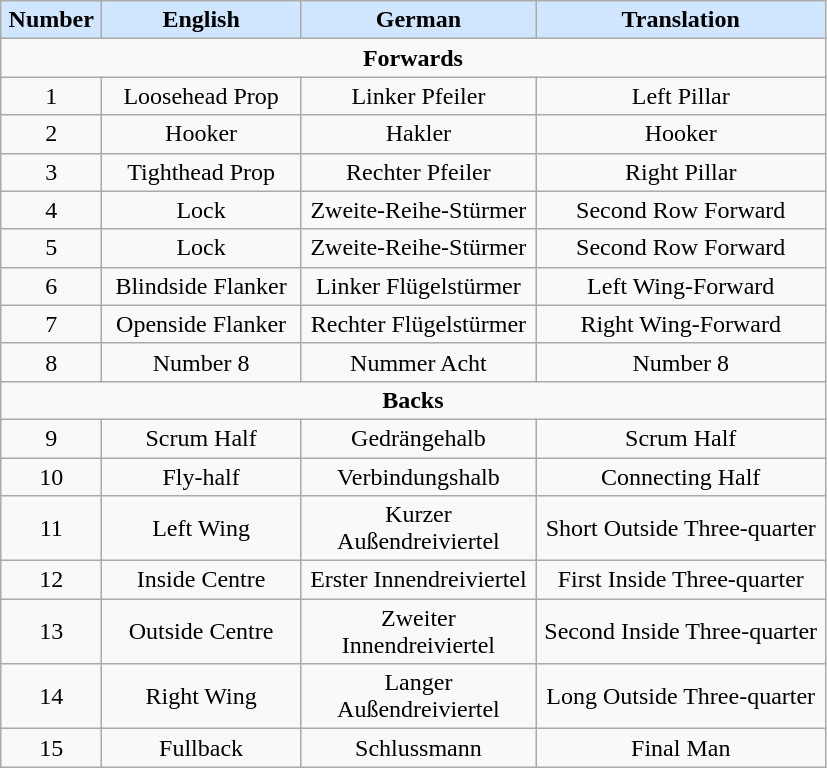<table class="wikitable">
<tr align="center" bgcolor="#D0E6FF">
<td width="60"><strong>Number</strong></td>
<td width="125"><strong>English</strong></td>
<td width="150"><strong>German</strong></td>
<td width="185"><strong>Translation</strong></td>
</tr>
<tr align="center">
<td colspan=4><strong>Forwards</strong></td>
</tr>
<tr align="center">
<td>1</td>
<td>Loosehead Prop</td>
<td>Linker Pfeiler</td>
<td>Left Pillar</td>
</tr>
<tr align="center">
<td>2</td>
<td>Hooker</td>
<td>Hakler</td>
<td>Hooker</td>
</tr>
<tr align="center">
<td>3</td>
<td>Tighthead Prop</td>
<td>Rechter Pfeiler</td>
<td>Right Pillar</td>
</tr>
<tr align="center">
<td>4</td>
<td>Lock</td>
<td>Zweite-Reihe-Stürmer</td>
<td>Second Row Forward</td>
</tr>
<tr align="center">
<td>5</td>
<td>Lock</td>
<td>Zweite-Reihe-Stürmer</td>
<td>Second Row Forward</td>
</tr>
<tr align="center">
<td>6</td>
<td>Blindside Flanker</td>
<td>Linker Flügelstürmer</td>
<td>Left Wing-Forward</td>
</tr>
<tr align="center">
<td>7</td>
<td>Openside Flanker</td>
<td>Rechter Flügelstürmer</td>
<td>Right Wing-Forward</td>
</tr>
<tr align="center">
<td>8</td>
<td>Number 8</td>
<td>Nummer Acht</td>
<td>Number 8</td>
</tr>
<tr align="center">
<td colspan=4><strong>Backs</strong></td>
</tr>
<tr align="center">
<td>9</td>
<td>Scrum Half</td>
<td>Gedrängehalb</td>
<td>Scrum Half</td>
</tr>
<tr align="center">
<td>10</td>
<td>Fly-half</td>
<td>Verbindungshalb</td>
<td>Connecting Half</td>
</tr>
<tr align="center">
<td>11</td>
<td>Left Wing</td>
<td>Kurzer Außendreiviertel</td>
<td>Short Outside Three-quarter</td>
</tr>
<tr align="center">
<td>12</td>
<td>Inside Centre</td>
<td>Erster Innendreiviertel</td>
<td>First Inside Three-quarter</td>
</tr>
<tr align="center">
<td>13</td>
<td>Outside Centre</td>
<td>Zweiter Innendreiviertel</td>
<td>Second Inside Three-quarter</td>
</tr>
<tr align="center">
<td>14</td>
<td>Right Wing</td>
<td>Langer Außendreiviertel</td>
<td>Long Outside Three-quarter</td>
</tr>
<tr align="center">
<td>15</td>
<td>Fullback</td>
<td>Schlussmann</td>
<td>Final Man</td>
</tr>
</table>
